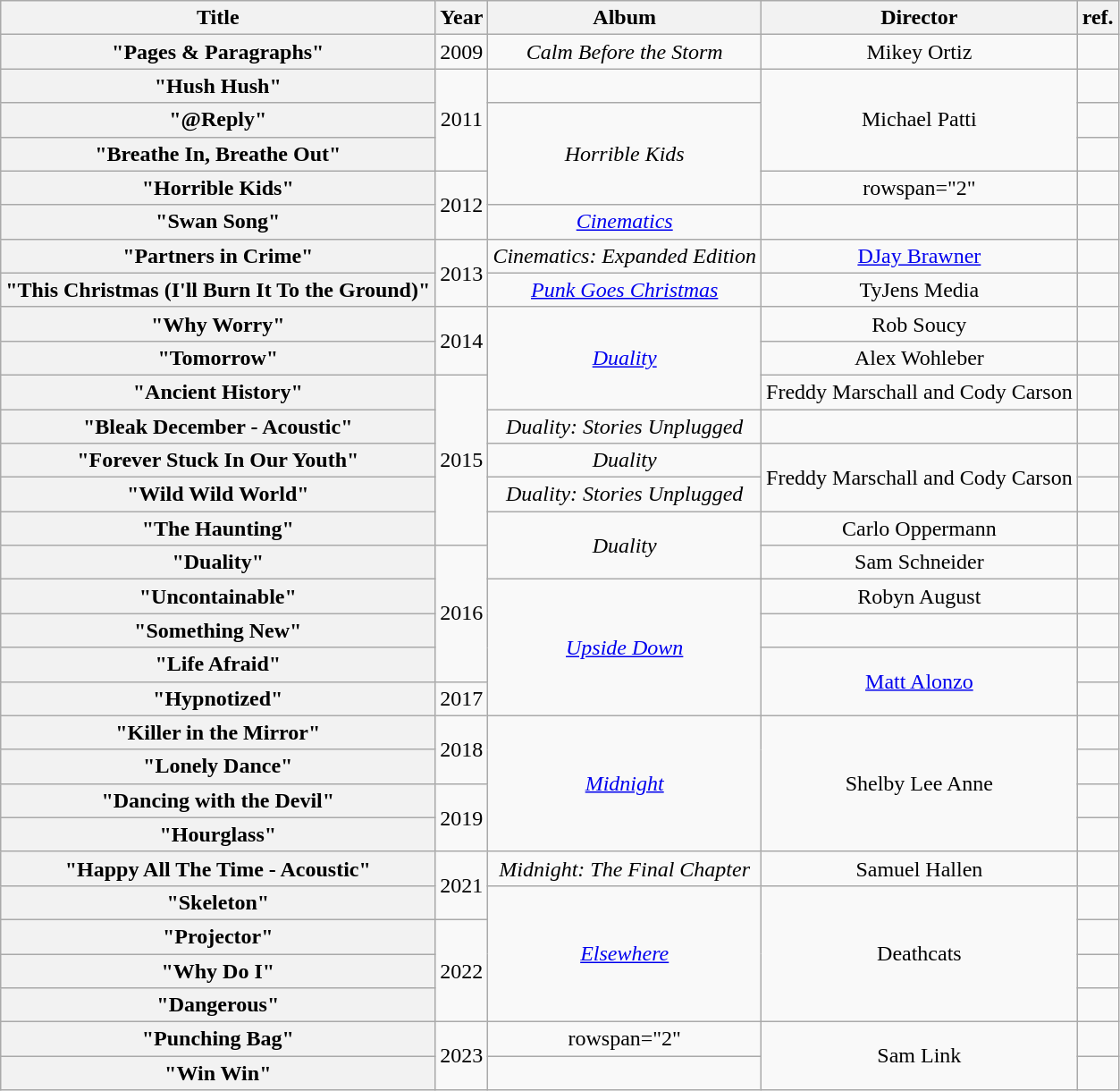<table class="wikitable plainrowheaders" style="text-align:center;">
<tr>
<th scope="col" rowspan="1">Title</th>
<th scope="col" rowspan="1">Year</th>
<th scope="col" rowspan="1">Album</th>
<th scope="col" rowspan="1">Director</th>
<th>ref.</th>
</tr>
<tr>
<th scope="row">"Pages & Paragraphs"</th>
<td>2009</td>
<td><em>Calm Before the Storm</em></td>
<td>Mikey Ortiz</td>
<td></td>
</tr>
<tr>
<th scope="row">"Hush Hush"</th>
<td rowspan="3">2011</td>
<td></td>
<td rowspan="3">Michael Patti</td>
<td></td>
</tr>
<tr>
<th scope="row">"@Reply"</th>
<td rowspan="3"><em>Horrible Kids</em></td>
<td></td>
</tr>
<tr>
<th scope="row">"Breathe In, Breathe Out"</th>
<td></td>
</tr>
<tr>
<th scope="row">"Horrible Kids"</th>
<td rowspan="2">2012</td>
<td>rowspan="2" </td>
<td></td>
</tr>
<tr>
<th scope="row">"Swan Song"</th>
<td><em><a href='#'>Cinematics</a></em></td>
<td></td>
</tr>
<tr>
<th scope="row">"Partners in Crime"</th>
<td rowspan="2">2013</td>
<td><em>Cinematics: Expanded Edition</em></td>
<td><a href='#'>DJay Brawner</a></td>
<td></td>
</tr>
<tr>
<th scope="row">"This Christmas (I'll Burn It To the Ground)"</th>
<td><em><a href='#'>Punk Goes Christmas</a></em></td>
<td>TyJens Media</td>
<td></td>
</tr>
<tr>
<th scope="row">"Why Worry"</th>
<td rowspan="2">2014</td>
<td rowspan="3"><em><a href='#'>Duality</a></em></td>
<td>Rob Soucy</td>
<td></td>
</tr>
<tr>
<th scope="row">"Tomorrow"</th>
<td>Alex Wohleber</td>
<td></td>
</tr>
<tr>
<th scope="row">"Ancient History"</th>
<td rowspan="5">2015</td>
<td>Freddy Marschall and Cody Carson</td>
<td></td>
</tr>
<tr>
<th scope="row">"Bleak December - Acoustic"</th>
<td><em>Duality: Stories Unplugged</em></td>
<td></td>
<td></td>
</tr>
<tr>
<th scope="row">"Forever Stuck In Our Youth"</th>
<td><em>Duality</em></td>
<td rowspan="2">Freddy Marschall and Cody Carson</td>
<td></td>
</tr>
<tr>
<th scope="row">"Wild Wild World"</th>
<td><em>Duality: Stories Unplugged</em></td>
<td></td>
</tr>
<tr>
<th scope="row">"The Haunting"</th>
<td rowspan="2"><em>Duality</em></td>
<td>Carlo Oppermann</td>
<td></td>
</tr>
<tr>
<th scope="row">"Duality"</th>
<td rowspan="4">2016</td>
<td>Sam Schneider</td>
<td></td>
</tr>
<tr>
<th scope="row">"Uncontainable"</th>
<td rowspan="4"><em><a href='#'>Upside Down</a></em></td>
<td>Robyn August</td>
<td></td>
</tr>
<tr>
<th scope="row">"Something New"</th>
<td></td>
<td></td>
</tr>
<tr>
<th scope="row">"Life Afraid"</th>
<td rowspan="2"><a href='#'>Matt Alonzo</a></td>
<td></td>
</tr>
<tr>
<th scope="row">"Hypnotized"</th>
<td>2017</td>
<td></td>
</tr>
<tr>
<th scope="row">"Killer in the Mirror"</th>
<td rowspan="2">2018</td>
<td rowspan="4"><em><a href='#'>Midnight</a></em></td>
<td rowspan="4">Shelby Lee Anne</td>
<td></td>
</tr>
<tr>
<th scope="row">"Lonely Dance"</th>
<td></td>
</tr>
<tr>
<th scope="row">"Dancing with the Devil"</th>
<td rowspan="2">2019</td>
<td></td>
</tr>
<tr>
<th scope="row">"Hourglass"</th>
<td></td>
</tr>
<tr>
<th scope="row">"Happy All The Time - Acoustic"</th>
<td rowspan="2">2021</td>
<td><em>Midnight: The Final Chapter</em></td>
<td>Samuel Hallen</td>
<td></td>
</tr>
<tr>
<th scope="row">"Skeleton"</th>
<td rowspan="4"><em><a href='#'>Elsewhere</a></em></td>
<td rowspan="4">Deathcats</td>
<td></td>
</tr>
<tr>
<th scope="row">"Projector"</th>
<td rowspan="3">2022</td>
<td></td>
</tr>
<tr>
<th scope="row">"Why Do I"</th>
<td></td>
</tr>
<tr>
<th scope="row">"Dangerous"</th>
<td></td>
</tr>
<tr>
<th scope="row">"Punching Bag"</th>
<td rowspan="2">2023</td>
<td>rowspan="2" </td>
<td rowspan="2">Sam Link</td>
<td></td>
</tr>
<tr>
<th scope="row">"Win Win"</th>
<td></td>
</tr>
</table>
